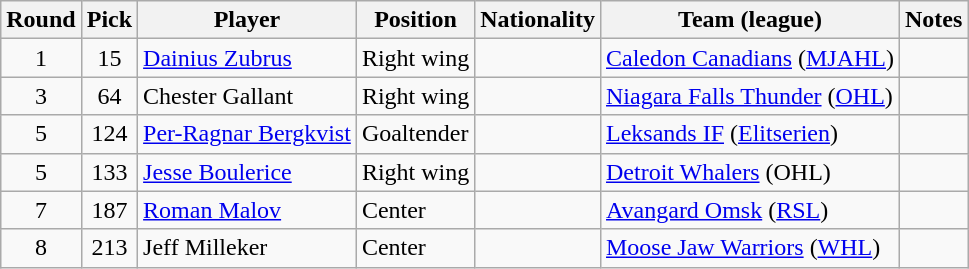<table class="wikitable">
<tr>
<th>Round</th>
<th>Pick</th>
<th>Player</th>
<th>Position</th>
<th>Nationality</th>
<th>Team (league)</th>
<th>Notes</th>
</tr>
<tr>
<td style="text-align:center">1</td>
<td style="text-align:center">15</td>
<td><a href='#'>Dainius Zubrus</a></td>
<td>Right wing</td>
<td></td>
<td><a href='#'>Caledon Canadians</a> (<a href='#'>MJAHL</a>)</td>
<td></td>
</tr>
<tr>
<td style="text-align:center">3</td>
<td style="text-align:center">64</td>
<td>Chester Gallant</td>
<td>Right wing</td>
<td></td>
<td><a href='#'>Niagara Falls Thunder</a> (<a href='#'>OHL</a>)</td>
<td></td>
</tr>
<tr>
<td style="text-align:center">5</td>
<td style="text-align:center">124</td>
<td><a href='#'>Per-Ragnar Bergkvist</a></td>
<td>Goaltender</td>
<td></td>
<td><a href='#'>Leksands IF</a> (<a href='#'>Elitserien</a>)</td>
<td></td>
</tr>
<tr>
<td style="text-align:center">5</td>
<td style="text-align:center">133</td>
<td><a href='#'>Jesse Boulerice</a></td>
<td>Right wing</td>
<td></td>
<td><a href='#'>Detroit Whalers</a> (OHL)</td>
<td></td>
</tr>
<tr>
<td style="text-align:center">7</td>
<td style="text-align:center">187</td>
<td><a href='#'>Roman Malov</a></td>
<td>Center</td>
<td></td>
<td><a href='#'>Avangard Omsk</a> (<a href='#'>RSL</a>)</td>
<td></td>
</tr>
<tr>
<td style="text-align:center">8</td>
<td style="text-align:center">213</td>
<td>Jeff Milleker</td>
<td>Center</td>
<td></td>
<td><a href='#'>Moose Jaw Warriors</a> (<a href='#'>WHL</a>)</td>
<td></td>
</tr>
</table>
